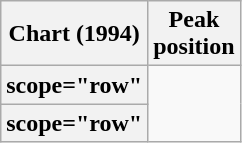<table class="wikitable sortable plainrowheaders">
<tr>
<th scope="col">Chart (1994)</th>
<th scope="col">Peak<br>position</th>
</tr>
<tr>
<th>scope="row"</th>
</tr>
<tr>
<th>scope="row"</th>
</tr>
</table>
